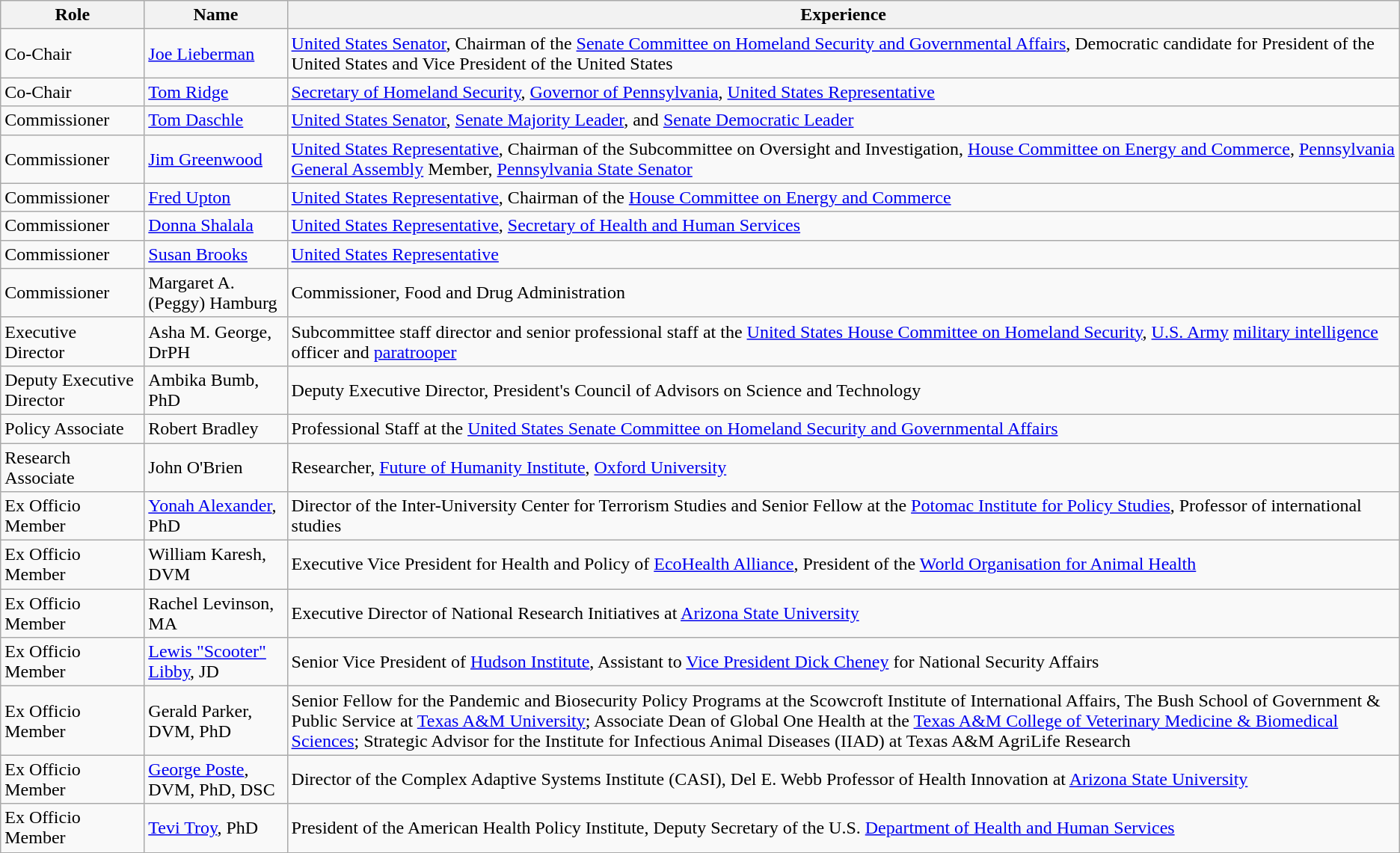<table class="wikitable">
<tr>
<th>Role</th>
<th>Name</th>
<th>Experience</th>
</tr>
<tr>
<td>Co-Chair</td>
<td><a href='#'>Joe Lieberman</a></td>
<td><a href='#'>United States Senator</a>, Chairman of the <a href='#'>Senate Committee on Homeland Security and Governmental Affairs</a>, Democratic candidate for President of the United States and Vice President of the United States</td>
</tr>
<tr>
<td>Co-Chair</td>
<td><a href='#'>Tom Ridge</a></td>
<td><a href='#'>Secretary of Homeland Security</a>, <a href='#'>Governor of Pennsylvania</a>, <a href='#'>United States Representative</a></td>
</tr>
<tr>
<td>Commissioner</td>
<td><a href='#'>Tom Daschle</a></td>
<td><a href='#'>United States Senator</a>, <a href='#'>Senate Majority Leader</a>, and <a href='#'>Senate Democratic Leader</a></td>
</tr>
<tr>
<td>Commissioner</td>
<td><a href='#'>Jim Greenwood</a></td>
<td><a href='#'>United States Representative</a>, Chairman of the Subcommittee on Oversight and Investigation, <a href='#'>House Committee on Energy and Commerce</a>, <a href='#'>Pennsylvania General Assembly</a> Member, <a href='#'>Pennsylvania State Senator</a></td>
</tr>
<tr>
<td>Commissioner</td>
<td><a href='#'>Fred Upton</a></td>
<td><a href='#'>United States Representative</a>, Chairman of the <a href='#'>House Committee on Energy and Commerce</a></td>
</tr>
<tr>
<td>Commissioner</td>
<td><a href='#'>Donna Shalala</a></td>
<td><a href='#'>United States Representative</a>, <a href='#'>Secretary of Health and Human Services</a></td>
</tr>
<tr>
<td>Commissioner</td>
<td><a href='#'>Susan Brooks</a></td>
<td><a href='#'>United States Representative</a></td>
</tr>
<tr>
<td>Commissioner</td>
<td>Margaret A. (Peggy) Hamburg</td>
<td>Commissioner, Food and Drug Administration</td>
</tr>
<tr>
<td>Executive Director</td>
<td>Asha M. George, DrPH</td>
<td>Subcommittee staff director and senior professional staff at the <a href='#'>United States House Committee on Homeland Security</a>, <a href='#'>U.S. Army</a> <a href='#'>military intelligence</a> officer and <a href='#'>paratrooper</a></td>
</tr>
<tr>
<td>Deputy Executive Director</td>
<td>Ambika Bumb, PhD</td>
<td>Deputy Executive Director, President's Council of Advisors on Science and Technology</td>
</tr>
<tr>
<td>Policy Associate</td>
<td>Robert Bradley</td>
<td>Professional Staff at the <a href='#'>United States Senate Committee on Homeland Security and Governmental Affairs</a></td>
</tr>
<tr>
<td>Research Associate</td>
<td>John O'Brien</td>
<td>Researcher, <a href='#'>Future of Humanity Institute</a>, <a href='#'>Oxford University</a></td>
</tr>
<tr>
<td>Ex Officio<br>Member</td>
<td><a href='#'>Yonah Alexander</a>, PhD</td>
<td>Director of the Inter-University Center for Terrorism Studies and Senior Fellow at the <a href='#'>Potomac Institute for Policy Studies</a>, Professor of international studies</td>
</tr>
<tr>
<td>Ex Officio<br>Member</td>
<td>William Karesh, DVM</td>
<td>Executive Vice President for Health and Policy of <a href='#'>EcoHealth Alliance</a>, President of the <a href='#'>World Organisation for Animal Health</a></td>
</tr>
<tr>
<td>Ex Officio<br>Member</td>
<td>Rachel Levinson, MA</td>
<td>Executive Director of National Research Initiatives at <a href='#'>Arizona State University</a></td>
</tr>
<tr>
<td>Ex Officio<br>Member</td>
<td><a href='#'>Lewis "Scooter" Libby</a>, JD</td>
<td>Senior Vice President of <a href='#'>Hudson Institute</a>, Assistant to <a href='#'>Vice President Dick Cheney</a> for National Security Affairs</td>
</tr>
<tr>
<td>Ex Officio<br>Member</td>
<td>Gerald Parker, DVM, PhD</td>
<td>Senior Fellow for the Pandemic and Biosecurity Policy Programs at the Scowcroft Institute of International Affairs, The Bush School of Government & Public Service at <a href='#'>Texas A&M University</a>; Associate Dean of Global One Health at the <a href='#'>Texas A&M College of Veterinary Medicine & Biomedical Sciences</a>; Strategic Advisor for the Institute for Infectious Animal Diseases (IIAD) at Texas A&M AgriLife Research</td>
</tr>
<tr>
<td>Ex Officio<br>Member</td>
<td><a href='#'>George Poste</a>, DVM, PhD, DSC</td>
<td>Director of the Complex Adaptive Systems Institute (CASI), Del E. Webb Professor of Health Innovation at <a href='#'>Arizona State University</a></td>
</tr>
<tr>
<td>Ex Officio<br>Member</td>
<td><a href='#'>Tevi Troy</a>, PhD</td>
<td>President of the American Health Policy Institute, Deputy Secretary of the U.S. <a href='#'>Department of Health and Human Services</a></td>
</tr>
</table>
